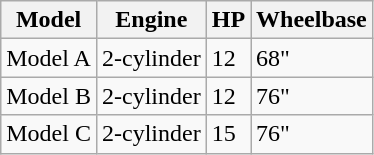<table class="wikitable">
<tr>
<th>Model</th>
<th>Engine</th>
<th>HP</th>
<th>Wheelbase</th>
</tr>
<tr>
<td>Model A</td>
<td>2-cylinder</td>
<td>12</td>
<td>68"</td>
</tr>
<tr>
<td>Model B</td>
<td>2-cylinder</td>
<td>12</td>
<td>76"</td>
</tr>
<tr>
<td>Model C</td>
<td>2-cylinder</td>
<td>15</td>
<td>76"</td>
</tr>
</table>
